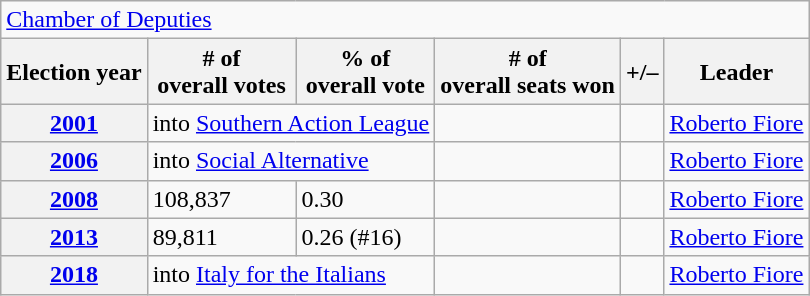<table class=wikitable>
<tr>
<td colspan=6><a href='#'>Chamber of Deputies</a></td>
</tr>
<tr>
<th>Election year</th>
<th># of<br>overall votes</th>
<th>% of<br>overall vote</th>
<th># of<br>overall seats won</th>
<th>+/–</th>
<th>Leader</th>
</tr>
<tr>
<th><a href='#'>2001</a></th>
<td colspan=2>into <a href='#'>Southern Action League</a></td>
<td></td>
<td></td>
<td><a href='#'>Roberto Fiore</a></td>
</tr>
<tr>
<th><a href='#'>2006</a></th>
<td colspan=2>into <a href='#'>Social Alternative</a></td>
<td></td>
<td></td>
<td><a href='#'>Roberto Fiore</a></td>
</tr>
<tr>
<th><a href='#'>2008</a></th>
<td>108,837</td>
<td>0.30</td>
<td></td>
<td></td>
<td><a href='#'>Roberto Fiore</a></td>
</tr>
<tr>
<th><a href='#'>2013</a></th>
<td>89,811</td>
<td>0.26 (#16)</td>
<td></td>
<td></td>
<td><a href='#'>Roberto Fiore</a></td>
</tr>
<tr>
<th><a href='#'>2018</a></th>
<td colspan=2>into <a href='#'>Italy for the Italians</a></td>
<td></td>
<td></td>
<td><a href='#'>Roberto Fiore</a></td>
</tr>
</table>
